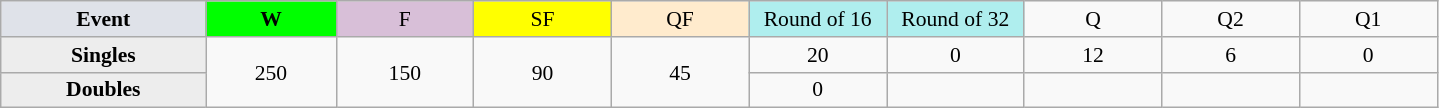<table class=wikitable style=font-size:90%;text-align:center>
<tr>
<td style="width:130px; background:#dfe2e9;"><strong>Event</strong></td>
<td style="width:80px; background:lime;"><strong>W</strong></td>
<td style="width:85px; background:thistle;">F</td>
<td style="width:85px; background:#ff0;">SF</td>
<td style="width:85px; background:#ffebcd;">QF</td>
<td style="width:85px; background:#afeeee;">Round of 16</td>
<td style="width:85px; background:#afeeee;">Round of 32</td>
<td width=85>Q</td>
<td width=85>Q2</td>
<td width=85>Q1</td>
</tr>
<tr>
<th style="background:#ededed;">Singles</th>
<td rowspan=2>250</td>
<td rowspan=2>150</td>
<td rowspan=2>90</td>
<td rowspan=2>45</td>
<td>20</td>
<td>0</td>
<td>12</td>
<td>6</td>
<td>0</td>
</tr>
<tr>
<th style="background:#ededed;">Doubles</th>
<td>0</td>
<td></td>
<td></td>
<td></td>
<td></td>
</tr>
</table>
